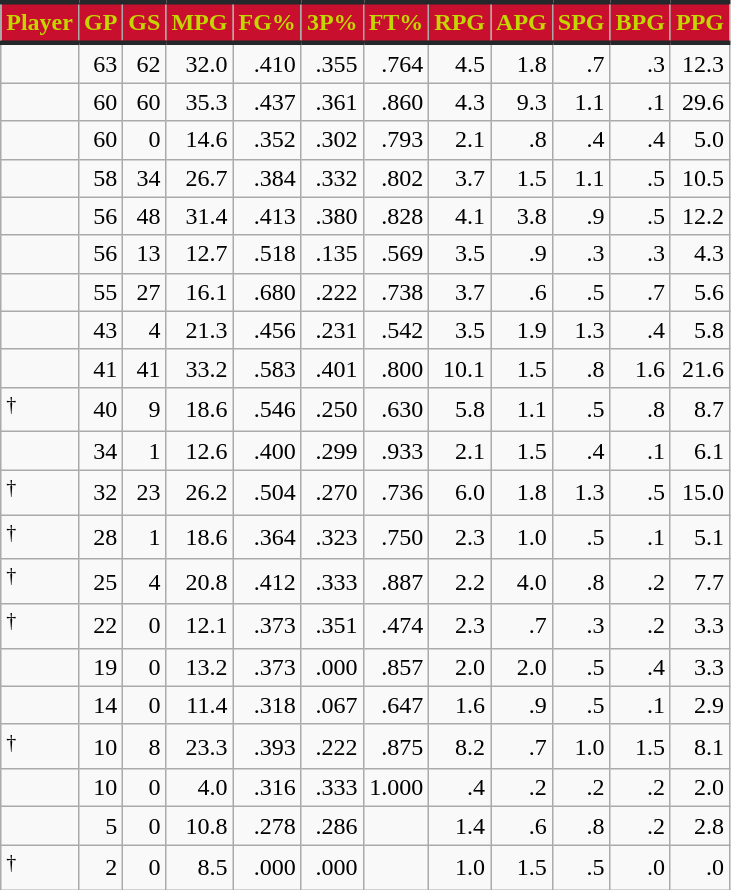<table class="wikitable sortable" style="text-align:right;">
<tr>
<th style="background:#C8102E; color:#C4D600; border-top:#25282A 3px solid; border-bottom:#25282A 3px solid;">Player</th>
<th style="background:#C8102E; color:#C4D600; border-top:#25282A 3px solid; border-bottom:#25282A 3px solid;">GP</th>
<th style="background:#C8102E; color:#C4D600; border-top:#25282A 3px solid; border-bottom:#25282A 3px solid;">GS</th>
<th style="background:#C8102E; color:#C4D600; border-top:#25282A 3px solid; border-bottom:#25282A 3px solid;">MPG</th>
<th style="background:#C8102E; color:#C4D600; border-top:#25282A 3px solid; border-bottom:#25282A 3px solid;">FG%</th>
<th style="background:#C8102E; color:#C4D600; border-top:#25282A 3px solid; border-bottom:#25282A 3px solid;">3P%</th>
<th style="background:#C8102E; color:#C4D600; border-top:#25282A 3px solid; border-bottom:#25282A 3px solid;">FT%</th>
<th style="background:#C8102E; color:#C4D600; border-top:#25282A 3px solid; border-bottom:#25282A 3px solid;">RPG</th>
<th style="background:#C8102E; color:#C4D600; border-top:#25282A 3px solid; border-bottom:#25282A 3px solid;">APG</th>
<th style="background:#C8102E; color:#C4D600; border-top:#25282A 3px solid; border-bottom:#25282A 3px solid;">SPG</th>
<th style="background:#C8102E; color:#C4D600; border-top:#25282A 3px solid; border-bottom:#25282A 3px solid;">BPG</th>
<th style="background:#C8102E; color:#C4D600; border-top:#25282A 3px solid; border-bottom:#25282A 3px solid;">PPG</th>
</tr>
<tr>
<td style="text-align:left;"></td>
<td>63</td>
<td>62</td>
<td>32.0</td>
<td>.410</td>
<td>.355</td>
<td>.764</td>
<td>4.5</td>
<td>1.8</td>
<td>.7</td>
<td>.3</td>
<td>12.3</td>
</tr>
<tr>
<td style="text-align:left;"></td>
<td>60</td>
<td>60</td>
<td>35.3</td>
<td>.437</td>
<td>.361</td>
<td>.860</td>
<td>4.3</td>
<td>9.3</td>
<td>1.1</td>
<td>.1</td>
<td>29.6</td>
</tr>
<tr>
<td style="text-align:left;"></td>
<td>60</td>
<td>0</td>
<td>14.6</td>
<td>.352</td>
<td>.302</td>
<td>.793</td>
<td>2.1</td>
<td>.8</td>
<td>.4</td>
<td>.4</td>
<td>5.0</td>
</tr>
<tr>
<td style="text-align:left;"></td>
<td>58</td>
<td>34</td>
<td>26.7</td>
<td>.384</td>
<td>.332</td>
<td>.802</td>
<td>3.7</td>
<td>1.5</td>
<td>1.1</td>
<td>.5</td>
<td>10.5</td>
</tr>
<tr>
<td style="text-align:left;"></td>
<td>56</td>
<td>48</td>
<td>31.4</td>
<td>.413</td>
<td>.380</td>
<td>.828</td>
<td>4.1</td>
<td>3.8</td>
<td>.9</td>
<td>.5</td>
<td>12.2</td>
</tr>
<tr>
<td style="text-align:left;"></td>
<td>56</td>
<td>13</td>
<td>12.7</td>
<td>.518</td>
<td>.135</td>
<td>.569</td>
<td>3.5</td>
<td>.9</td>
<td>.3</td>
<td>.3</td>
<td>4.3</td>
</tr>
<tr>
<td style="text-align:left;"></td>
<td>55</td>
<td>27</td>
<td>16.1</td>
<td>.680</td>
<td>.222</td>
<td>.738</td>
<td>3.7</td>
<td>.6</td>
<td>.5</td>
<td>.7</td>
<td>5.6</td>
</tr>
<tr>
<td style="text-align:left;"></td>
<td>43</td>
<td>4</td>
<td>21.3</td>
<td>.456</td>
<td>.231</td>
<td>.542</td>
<td>3.5</td>
<td>1.9</td>
<td>1.3</td>
<td>.4</td>
<td>5.8</td>
</tr>
<tr>
<td style="text-align:left;"></td>
<td>41</td>
<td>41</td>
<td>33.2</td>
<td>.583</td>
<td>.401</td>
<td>.800</td>
<td>10.1</td>
<td>1.5</td>
<td>.8</td>
<td>1.6</td>
<td>21.6</td>
</tr>
<tr>
<td style="text-align:left;"><sup>†</sup></td>
<td>40</td>
<td>9</td>
<td>18.6</td>
<td>.546</td>
<td>.250</td>
<td>.630</td>
<td>5.8</td>
<td>1.1</td>
<td>.5</td>
<td>.8</td>
<td>8.7</td>
</tr>
<tr>
<td style="text-align:left;"></td>
<td>34</td>
<td>1</td>
<td>12.6</td>
<td>.400</td>
<td>.299</td>
<td>.933</td>
<td>2.1</td>
<td>1.5</td>
<td>.4</td>
<td>.1</td>
<td>6.1</td>
</tr>
<tr>
<td style="text-align:left;"><sup>†</sup></td>
<td>32</td>
<td>23</td>
<td>26.2</td>
<td>.504</td>
<td>.270</td>
<td>.736</td>
<td>6.0</td>
<td>1.8</td>
<td>1.3</td>
<td>.5</td>
<td>15.0</td>
</tr>
<tr>
<td style="text-align:left;"><sup>†</sup></td>
<td>28</td>
<td>1</td>
<td>18.6</td>
<td>.364</td>
<td>.323</td>
<td>.750</td>
<td>2.3</td>
<td>1.0</td>
<td>.5</td>
<td>.1</td>
<td>5.1</td>
</tr>
<tr>
<td style="text-align:left;"><sup>†</sup></td>
<td>25</td>
<td>4</td>
<td>20.8</td>
<td>.412</td>
<td>.333</td>
<td>.887</td>
<td>2.2</td>
<td>4.0</td>
<td>.8</td>
<td>.2</td>
<td>7.7</td>
</tr>
<tr>
<td style="text-align:left;"><sup>†</sup></td>
<td>22</td>
<td>0</td>
<td>12.1</td>
<td>.373</td>
<td>.351</td>
<td>.474</td>
<td>2.3</td>
<td>.7</td>
<td>.3</td>
<td>.2</td>
<td>3.3</td>
</tr>
<tr>
<td style="text-align:left;"></td>
<td>19</td>
<td>0</td>
<td>13.2</td>
<td>.373</td>
<td>.000</td>
<td>.857</td>
<td>2.0</td>
<td>2.0</td>
<td>.5</td>
<td>.4</td>
<td>3.3</td>
</tr>
<tr>
<td style="text-align:left;"></td>
<td>14</td>
<td>0</td>
<td>11.4</td>
<td>.318</td>
<td>.067</td>
<td>.647</td>
<td>1.6</td>
<td>.9</td>
<td>.5</td>
<td>.1</td>
<td>2.9</td>
</tr>
<tr>
<td style="text-align:left;"><sup>†</sup></td>
<td>10</td>
<td>8</td>
<td>23.3</td>
<td>.393</td>
<td>.222</td>
<td>.875</td>
<td>8.2</td>
<td>.7</td>
<td>1.0</td>
<td>1.5</td>
<td>8.1</td>
</tr>
<tr>
<td style="text-align:left;"></td>
<td>10</td>
<td>0</td>
<td>4.0</td>
<td>.316</td>
<td>.333</td>
<td>1.000</td>
<td>.4</td>
<td>.2</td>
<td>.2</td>
<td>.2</td>
<td>2.0</td>
</tr>
<tr>
<td style="text-align:left;"></td>
<td>5</td>
<td>0</td>
<td>10.8</td>
<td>.278</td>
<td>.286</td>
<td></td>
<td>1.4</td>
<td>.6</td>
<td>.8</td>
<td>.2</td>
<td>2.8</td>
</tr>
<tr>
<td style="text-align:left;"><sup>†</sup></td>
<td>2</td>
<td>0</td>
<td>8.5</td>
<td>.000</td>
<td>.000</td>
<td></td>
<td>1.0</td>
<td>1.5</td>
<td>.5</td>
<td>.0</td>
<td>.0</td>
</tr>
</table>
